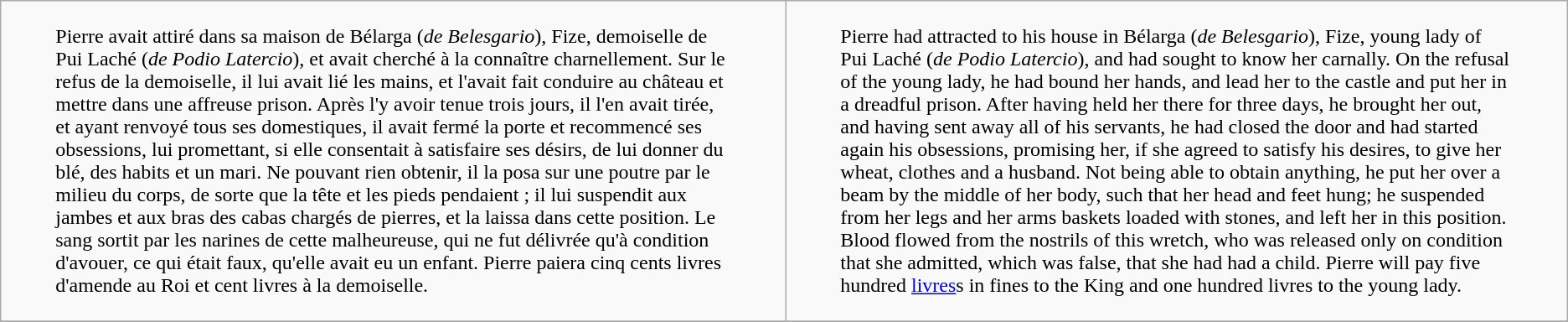<table class="wikitable">
<tr>
<td><blockquote>Pierre avait attiré dans sa maison de Bélarga (<em>de Belesgario</em>), Fize, demoiselle de Pui Laché (<em>de Podio Latercio</em>), et avait cherché à la connaître charnellement. Sur le refus de la demoiselle, il lui avait lié les mains, et l'avait fait conduire au château et mettre dans une affreuse prison. Après l'y avoir tenue trois jours, il l'en avait tirée, et ayant renvoyé tous ses domestiques, il avait fermé la porte et recommencé ses obsessions, lui promettant, si elle consentait à satisfaire ses désirs, de lui donner du blé, des habits et un mari. Ne pouvant rien obtenir, il la posa sur une poutre par le milieu du corps, de sorte que la tête et les pieds pendaient ; il lui suspendit aux jambes et aux bras des cabas chargés de pierres, et la laissa dans cette position. Le sang sortit par les narines de cette malheureuse, qui ne fut délivrée qu'à condition d'avouer, ce qui était faux, qu'elle avait eu un enfant. Pierre paiera cinq cents livres d'amende au Roi et cent livres à la demoiselle.</blockquote></td>
<td><blockquote>Pierre had attracted to his house in Bélarga (<em>de Belesgario</em>), Fize, young lady of Pui Laché (<em>de Podio Latercio</em>), and had sought to know her carnally. On the refusal of the young lady, he had bound her hands, and lead her to the castle and put her in a dreadful prison. After having held her there for three days, he brought her out, and having sent away all of his servants, he had closed the door and had started again his obsessions, promising her, if she agreed to satisfy his desires, to give her wheat, clothes and a husband. Not being able to obtain anything, he put her over a beam by the middle of her body, such that her head and feet hung; he suspended from her legs and her arms baskets loaded with stones, and left her in this position. Blood flowed from the nostrils of this wretch, who was released only on condition that she admitted, which was false, that she had had a child. Pierre will pay five hundred <a href='#'>livres</a>s in fines to the King and one hundred livres to the young lady.</blockquote></td>
</tr>
<tr>
</tr>
</table>
